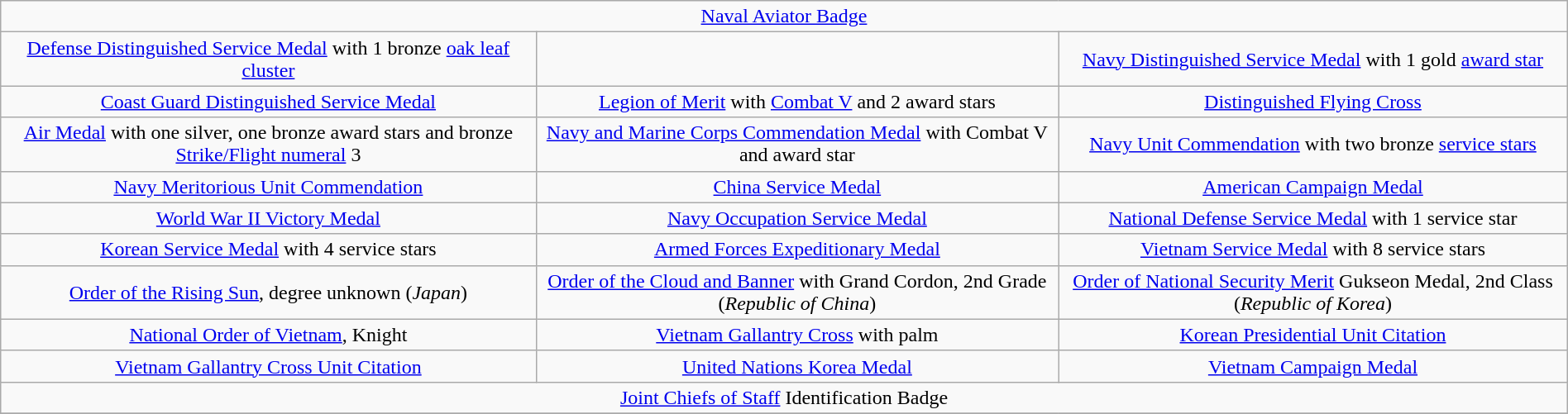<table class="wikitable" style="margin:1em auto; text-align:center;">
<tr>
<td colspan="3"><a href='#'>Naval Aviator Badge</a></td>
</tr>
<tr>
<td><a href='#'>Defense Distinguished Service Medal</a> with 1 bronze <a href='#'>oak leaf cluster</a></td>
<td></td>
<td><a href='#'>Navy Distinguished Service Medal</a> with 1 gold <a href='#'>award star</a></td>
</tr>
<tr>
<td><a href='#'>Coast Guard Distinguished Service Medal</a></td>
<td><a href='#'>Legion of Merit</a> with <a href='#'>Combat V</a> and 2 award stars</td>
<td><a href='#'>Distinguished Flying Cross</a></td>
</tr>
<tr>
<td><a href='#'>Air Medal</a> with one silver, one bronze award stars and bronze <a href='#'>Strike/Flight numeral</a> 3</td>
<td><a href='#'>Navy and Marine Corps Commendation Medal</a> with Combat V and award star</td>
<td><a href='#'>Navy Unit Commendation</a> with two bronze <a href='#'>service stars</a></td>
</tr>
<tr>
<td><a href='#'>Navy Meritorious Unit Commendation</a></td>
<td><a href='#'>China Service Medal</a></td>
<td><a href='#'>American Campaign Medal</a></td>
</tr>
<tr>
<td><a href='#'>World War II Victory Medal</a></td>
<td><a href='#'>Navy Occupation Service Medal</a></td>
<td><a href='#'>National Defense Service Medal</a> with 1 service star</td>
</tr>
<tr>
<td><a href='#'>Korean Service Medal</a> with 4 service stars</td>
<td><a href='#'>Armed Forces Expeditionary Medal</a></td>
<td><a href='#'>Vietnam Service Medal</a> with 8 service stars</td>
</tr>
<tr>
<td><a href='#'>Order of the Rising Sun</a>, degree unknown (<em>Japan</em>)</td>
<td><a href='#'>Order of the Cloud and Banner</a> with Grand Cordon, 2nd Grade (<em>Republic of China</em>)</td>
<td><a href='#'>Order of National Security Merit</a> Gukseon Medal, 2nd Class (<em>Republic of Korea</em>)</td>
</tr>
<tr>
<td><a href='#'>National Order of Vietnam</a>, Knight</td>
<td><a href='#'>Vietnam Gallantry Cross</a> with palm</td>
<td><a href='#'>Korean Presidential Unit Citation</a></td>
</tr>
<tr>
<td><a href='#'>Vietnam Gallantry Cross Unit Citation</a></td>
<td><a href='#'>United Nations Korea Medal</a></td>
<td><a href='#'>Vietnam Campaign Medal</a></td>
</tr>
<tr>
<td colspan="3"><a href='#'>Joint Chiefs of Staff</a> Identification Badge</td>
</tr>
<tr>
</tr>
</table>
